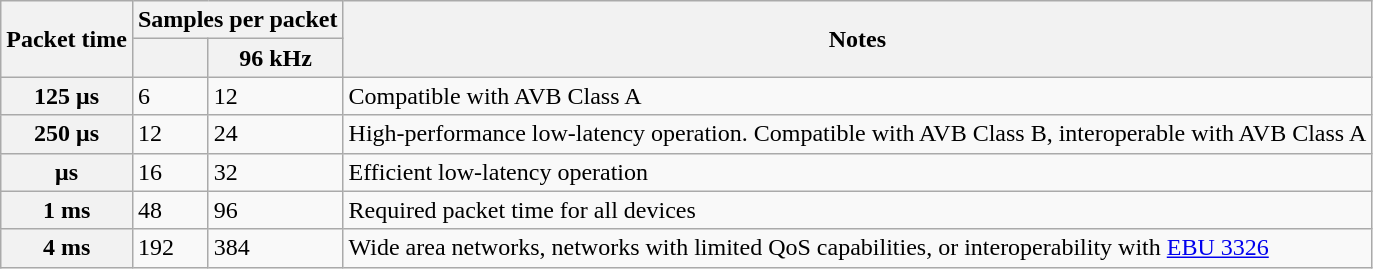<table class=wikitable>
<tr>
<th rowspan=2>Packet time</th>
<th colspan=2>Samples per packet</th>
<th rowspan=2>Notes</th>
</tr>
<tr>
<th></th>
<th>96 kHz</th>
</tr>
<tr>
<th>125 μs</th>
<td>6</td>
<td>12</td>
<td>Compatible with AVB Class A</td>
</tr>
<tr>
<th>250 μs</th>
<td>12</td>
<td>24</td>
<td>High-performance low-latency operation. Compatible with AVB Class B, interoperable with AVB Class A</td>
</tr>
<tr>
<th data-sort-value="333.33"> μs</th>
<td>16</td>
<td>32</td>
<td>Efficient low-latency operation</td>
</tr>
<tr>
<th>1 ms</th>
<td>48</td>
<td>96</td>
<td>Required packet time for all devices</td>
</tr>
<tr>
<th>4 ms</th>
<td>192</td>
<td>384</td>
<td>Wide area networks, networks with limited QoS capabilities, or interoperability with <a href='#'>EBU 3326</a></td>
</tr>
</table>
